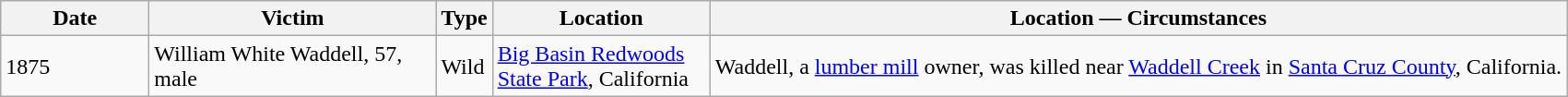<table class="wikitable sortable">
<tr>
<th style="width:100px;" class="unsortable">Date</th>
<th style="width:200px;" class="unsortable">Victim</th>
<th class="unsortable">Type</th>
<th style="width:150px;" class="unsortable">Location</th>
<th class=unsortable>Location — Circumstances</th>
</tr>
<tr>
<td>1875</td>
<td>William White Waddell, 57, male</td>
<td>Wild</td>
<td><a href='#'>Big Basin Redwoods State Park</a>, California</td>
<td>Waddell, a <a href='#'>lumber mill</a> owner, was killed near <a href='#'>Waddell Creek</a> in <a href='#'>Santa Cruz County</a>, California.</td>
</tr>
</table>
